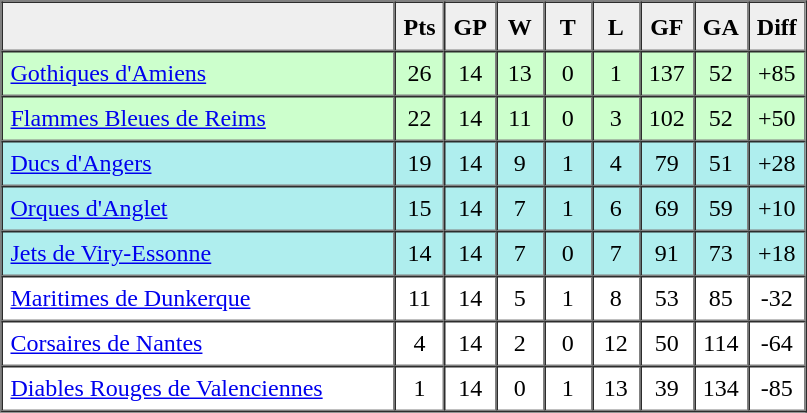<table border=1 cellpadding=5 cellspacing=0>
<tr>
<th bgcolor="#efefef" width="250">　</th>
<th bgcolor="#efefef" width="20">Pts</th>
<th bgcolor="#efefef" width="20">GP</th>
<th bgcolor="#efefef" width="20">W</th>
<th bgcolor="#efefef" width="20">T</th>
<th bgcolor="#efefef" width="20">L</th>
<th bgcolor="#efefef" width="20">GF</th>
<th bgcolor="#efefef" width="20">GA</th>
<th bgcolor="#efefef" width="20">Diff</th>
</tr>
<tr align=center bgcolor="#ccffcc">
<td align=left><a href='#'>Gothiques d'Amiens</a></td>
<td>26</td>
<td>14</td>
<td>13</td>
<td>0</td>
<td>1</td>
<td>137</td>
<td>52</td>
<td>+85</td>
</tr>
<tr align=center bgcolor="#ccffcc">
<td align=left><a href='#'>Flammes Bleues de Reims</a></td>
<td>22</td>
<td>14</td>
<td>11</td>
<td>0</td>
<td>3</td>
<td>102</td>
<td>52</td>
<td>+50</td>
</tr>
<tr align=center bgcolor="#afeeee">
<td align=left><a href='#'>Ducs d'Angers</a></td>
<td>19</td>
<td>14</td>
<td>9</td>
<td>1</td>
<td>4</td>
<td>79</td>
<td>51</td>
<td>+28</td>
</tr>
<tr align=center bgcolor="#afeeee">
<td align=left><a href='#'>Orques d'Anglet</a></td>
<td>15</td>
<td>14</td>
<td>7</td>
<td>1</td>
<td>6</td>
<td>69</td>
<td>59</td>
<td>+10</td>
</tr>
<tr align=center bgcolor="#afeeee">
<td align=left><a href='#'>Jets de Viry-Essonne</a></td>
<td>14</td>
<td>14</td>
<td>7</td>
<td>0</td>
<td>7</td>
<td>91</td>
<td>73</td>
<td>+18</td>
</tr>
<tr align=center>
<td align=left><a href='#'>Maritimes de Dunkerque</a></td>
<td>11</td>
<td>14</td>
<td>5</td>
<td>1</td>
<td>8</td>
<td>53</td>
<td>85</td>
<td>-32</td>
</tr>
<tr align=center>
<td align=left><a href='#'>Corsaires de Nantes</a></td>
<td>4</td>
<td>14</td>
<td>2</td>
<td>0</td>
<td>12</td>
<td>50</td>
<td>114</td>
<td>-64</td>
</tr>
<tr align=center>
<td align=left><a href='#'>Diables Rouges de Valenciennes</a></td>
<td>1</td>
<td>14</td>
<td>0</td>
<td>1</td>
<td>13</td>
<td>39</td>
<td>134</td>
<td>-85</td>
</tr>
</table>
